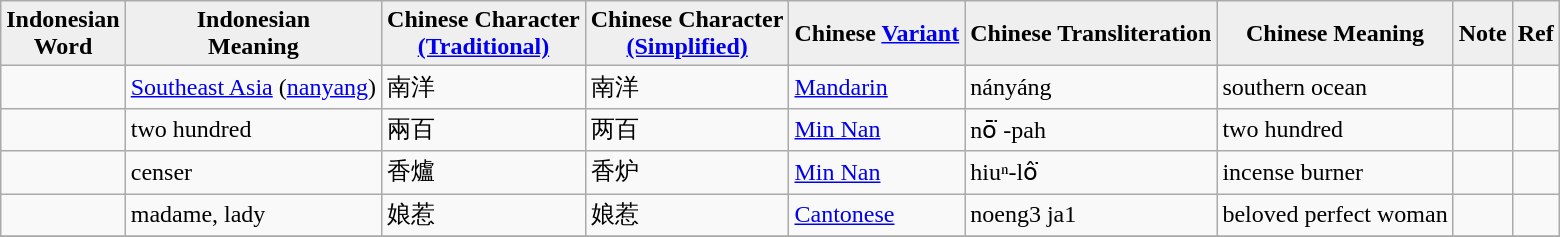<table class="wikitable">
<tr>
<th style="background:#efefef;">Indonesian <br>Word</th>
<th style="background:#efefef;">Indonesian <br>Meaning</th>
<th style="background:#efefef;">Chinese Character <br><a href='#'>(Traditional)</a></th>
<th style="background:#efefef;">Chinese Character <br><a href='#'>(Simplified)</a></th>
<th style="background:#efefef;">Chinese <a href='#'>Variant</a></th>
<th style="background:#efefef;">Chinese Transliteration</th>
<th style="background:#efefef;">Chinese Meaning</th>
<th style="background:#efefef;">Note</th>
<th style="background:#efefef;">Ref</th>
</tr>
<tr>
<td></td>
<td><a href='#'>Southeast Asia</a> (<a href='#'>nanyang</a>)</td>
<td>南洋</td>
<td>南洋</td>
<td><a href='#'>Mandarin</a></td>
<td>nányáng</td>
<td>southern ocean</td>
<td></td>
<td></td>
</tr>
<tr>
<td></td>
<td>two hundred</td>
<td>兩百</td>
<td>两百</td>
<td><a href='#'>Min Nan</a></td>
<td>nō͘ -pah</td>
<td>two hundred</td>
<td></td>
<td></td>
</tr>
<tr>
<td></td>
<td>censer</td>
<td>香爐</td>
<td>香炉</td>
<td><a href='#'>Min Nan</a></td>
<td>hiuⁿ-lô͘</td>
<td>incense burner</td>
<td></td>
<td></td>
</tr>
<tr>
<td></td>
<td>madame, lady</td>
<td>娘惹</td>
<td>娘惹</td>
<td><a href='#'>Cantonese</a></td>
<td>noeng3 ja1</td>
<td>beloved perfect woman</td>
<td></td>
<td></td>
</tr>
<tr>
</tr>
</table>
